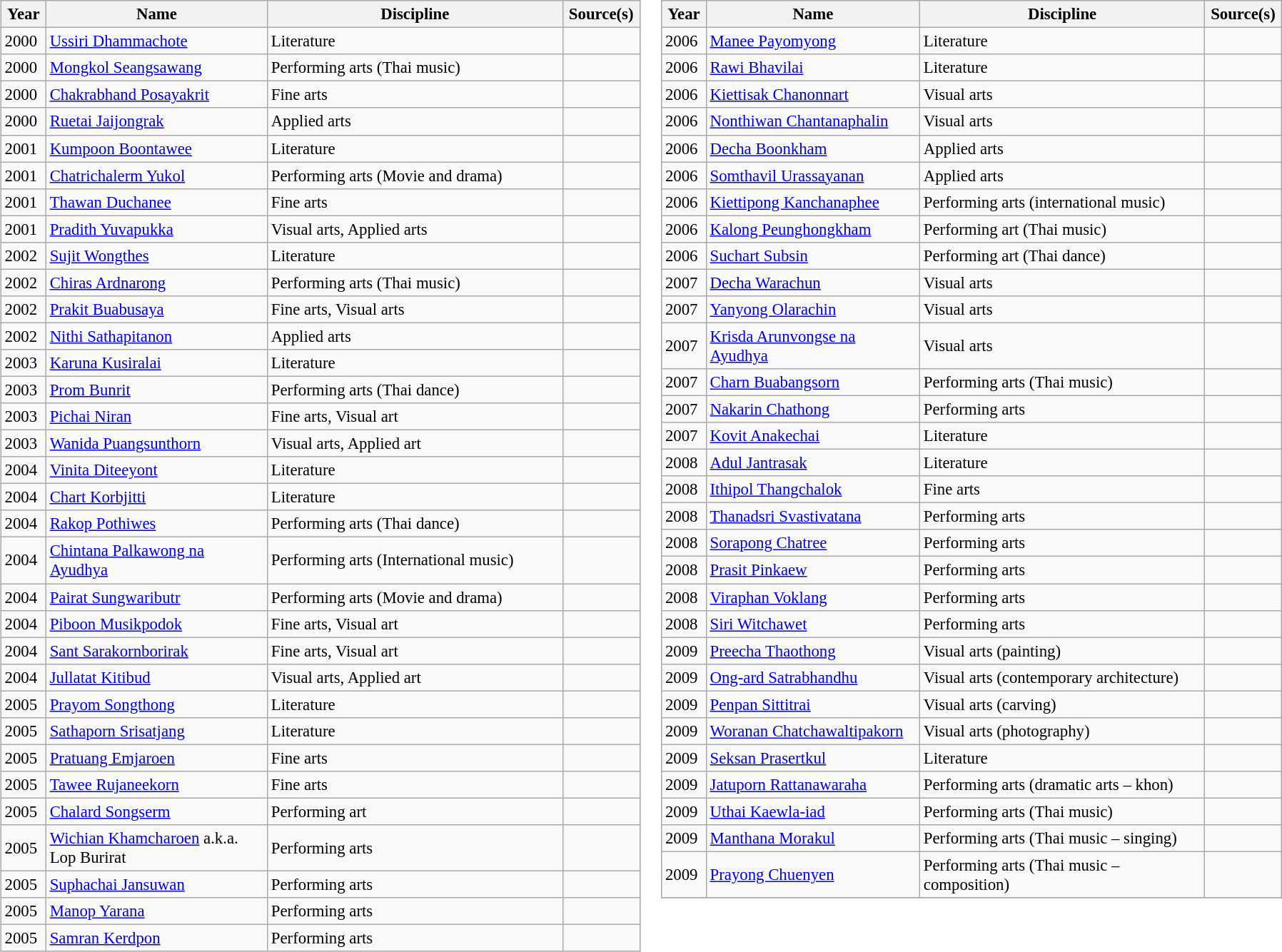<table>
<tr>
<td valign="top"><br><table class="wikitable alternate" style="font-size: 95%">
<tr>
<th width="5%">Year</th>
<th width="30%">Name</th>
<th width="40%">Discipline</th>
<th width="5%">Source(s)</th>
</tr>
<tr>
<td>2000</td>
<td><a href='#'>Ussiri Dhammachote</a></td>
<td>Literature</td>
<td></td>
</tr>
<tr>
<td>2000</td>
<td><a href='#'>Mongkol Seangsawang</a></td>
<td>Performing arts (Thai music)</td>
<td></td>
</tr>
<tr>
<td>2000</td>
<td><a href='#'>Chakrabhand Posayakrit</a></td>
<td>Fine arts</td>
<td></td>
</tr>
<tr>
<td>2000</td>
<td><a href='#'>Ruetai Jaijongrak</a></td>
<td>Applied arts</td>
<td></td>
</tr>
<tr>
<td>2001</td>
<td><a href='#'>Kumpoon Boontawee</a></td>
<td>Literature</td>
<td></td>
</tr>
<tr>
<td>2001</td>
<td><a href='#'>Chatrichalerm Yukol</a></td>
<td>Performing arts (Movie and drama)</td>
<td></td>
</tr>
<tr>
<td>2001</td>
<td><a href='#'>Thawan Duchanee</a></td>
<td>Fine arts</td>
<td></td>
</tr>
<tr>
<td>2001</td>
<td><a href='#'>Pradith Yuvapukka</a></td>
<td>Visual arts, Applied arts</td>
<td></td>
</tr>
<tr>
<td>2002</td>
<td><a href='#'>Sujit Wongthes</a></td>
<td>Literature</td>
<td></td>
</tr>
<tr>
<td>2002</td>
<td><a href='#'>Chiras Ardnarong</a></td>
<td>Performing arts (Thai music)</td>
<td></td>
</tr>
<tr>
<td>2002</td>
<td><a href='#'>Prakit Buabusaya</a></td>
<td>Fine arts, Visual arts</td>
<td></td>
</tr>
<tr>
<td>2002</td>
<td><a href='#'>Nithi Sathapitanon</a></td>
<td>Applied arts</td>
<td></td>
</tr>
<tr>
<td>2003</td>
<td><a href='#'>Karuna Kusiralai</a></td>
<td>Literature</td>
<td></td>
</tr>
<tr>
<td>2003</td>
<td><a href='#'>Prom Bunrit</a></td>
<td>Performing arts (Thai dance)</td>
<td></td>
</tr>
<tr>
<td>2003</td>
<td><a href='#'>Pichai Niran</a></td>
<td>Fine arts, Visual art</td>
<td></td>
</tr>
<tr>
<td>2003</td>
<td><a href='#'>Wanida Puangsunthorn</a></td>
<td>Visual arts, Applied art</td>
<td></td>
</tr>
<tr>
<td>2004</td>
<td><a href='#'>Vinita Diteeyont</a></td>
<td>Literature</td>
<td></td>
</tr>
<tr>
<td>2004</td>
<td><a href='#'>Chart Korbjitti</a></td>
<td>Literature</td>
<td></td>
</tr>
<tr>
<td>2004</td>
<td><a href='#'>Rakop Pothiwes</a></td>
<td>Performing arts (Thai dance)</td>
<td></td>
</tr>
<tr>
<td>2004</td>
<td><a href='#'>Chintana Palkawong na Ayudhya</a></td>
<td>Performing arts (International music)</td>
<td></td>
</tr>
<tr>
<td>2004</td>
<td><a href='#'>Pairat Sungwaributr</a></td>
<td>Performing arts (Movie and drama)</td>
<td></td>
</tr>
<tr>
<td>2004</td>
<td><a href='#'>Piboon Musikpodok</a></td>
<td>Fine arts, Visual art</td>
<td></td>
</tr>
<tr>
<td>2004</td>
<td><a href='#'>Sant Sarakornborirak</a></td>
<td>Fine arts, Visual art</td>
<td></td>
</tr>
<tr>
<td>2004</td>
<td><a href='#'>Jullatat Kitibud</a></td>
<td>Visual arts, Applied art</td>
<td></td>
</tr>
<tr>
<td>2005</td>
<td><a href='#'>Prayom Songthong</a></td>
<td>Literature</td>
<td></td>
</tr>
<tr>
<td>2005</td>
<td><a href='#'>Sathaporn Srisatjang</a></td>
<td>Literature</td>
<td></td>
</tr>
<tr>
<td>2005</td>
<td><a href='#'>Pratuang Emjaroen</a></td>
<td>Fine arts</td>
<td></td>
</tr>
<tr>
<td>2005</td>
<td><a href='#'>Tawee Rujaneekorn</a></td>
<td>Fine arts</td>
<td></td>
</tr>
<tr>
<td>2005</td>
<td><a href='#'>Chalard Songserm</a></td>
<td>Performing art</td>
<td></td>
</tr>
<tr>
<td>2005</td>
<td><a href='#'>Wichian Khamcharoen</a> a.k.a. Lop Burirat</td>
<td>Performing arts</td>
<td></td>
</tr>
<tr>
<td>2005</td>
<td><a href='#'>Suphachai Jansuwan</a></td>
<td>Performing arts</td>
<td></td>
</tr>
<tr>
<td>2005</td>
<td><a href='#'>Manop Yarana</a></td>
<td>Performing arts</td>
<td></td>
</tr>
<tr>
<td>2005</td>
<td><a href='#'>Samran Kerdpon</a></td>
<td>Performing arts</td>
<td></td>
</tr>
</table>
</td>
<td valign="top"><br><table class="wikitable alternate" style="font-size: 95%">
<tr>
<th width="5%">Year</th>
<th width="30%">Name</th>
<th width="40%">Discipline</th>
<th width="5%">Source(s)</th>
</tr>
<tr>
<td>2006</td>
<td><a href='#'>Manee Payomyong</a></td>
<td>Literature</td>
<td></td>
</tr>
<tr>
<td>2006</td>
<td><a href='#'>Rawi Bhavilai</a></td>
<td>Literature</td>
<td></td>
</tr>
<tr>
<td>2006</td>
<td><a href='#'>Kiettisak Chanonnart</a></td>
<td>Visual arts</td>
<td></td>
</tr>
<tr>
<td>2006</td>
<td><a href='#'>Nonthiwan Chantanaphalin</a></td>
<td>Visual arts</td>
<td></td>
</tr>
<tr>
<td>2006</td>
<td><a href='#'>Decha Boonkham</a></td>
<td>Applied arts</td>
<td></td>
</tr>
<tr>
<td>2006</td>
<td><a href='#'>Somthavil Urassayanan</a></td>
<td>Applied arts</td>
<td></td>
</tr>
<tr>
<td>2006</td>
<td><a href='#'>Kiettipong Kanchanaphee</a></td>
<td>Performing arts (international music)</td>
<td></td>
</tr>
<tr>
<td>2006</td>
<td><a href='#'>Kalong Peunghongkham</a></td>
<td>Performing art (Thai music)</td>
<td></td>
</tr>
<tr>
<td>2006</td>
<td><a href='#'>Suchart Subsin</a></td>
<td>Performing art (Thai dance)</td>
<td></td>
</tr>
<tr>
<td>2007</td>
<td><a href='#'>Decha Warachun</a></td>
<td>Visual arts</td>
<td></td>
</tr>
<tr>
<td>2007</td>
<td><a href='#'>Yanyong Olarachin</a></td>
<td>Visual arts</td>
<td></td>
</tr>
<tr>
<td>2007</td>
<td><a href='#'>Krisda Arunvongse na Ayudhya</a></td>
<td>Visual arts</td>
<td></td>
</tr>
<tr>
<td>2007</td>
<td><a href='#'>Charn Buabangsorn</a></td>
<td>Performing arts (Thai music)</td>
<td></td>
</tr>
<tr>
<td>2007</td>
<td><a href='#'>Nakarin Chathong</a></td>
<td>Performing arts</td>
<td></td>
</tr>
<tr>
<td>2007</td>
<td><a href='#'>Kovit Anakechai</a></td>
<td>Literature</td>
<td></td>
</tr>
<tr>
<td>2008</td>
<td><a href='#'>Adul Jantrasak</a></td>
<td>Literature</td>
<td></td>
</tr>
<tr>
<td>2008</td>
<td><a href='#'>Ithipol Thangchalok</a></td>
<td>Fine arts</td>
<td></td>
</tr>
<tr>
<td>2008</td>
<td><a href='#'>Thanadsri Svastivatana</a></td>
<td>Performing arts</td>
<td></td>
</tr>
<tr>
<td>2008</td>
<td><a href='#'>Sorapong Chatree</a></td>
<td>Performing arts</td>
<td></td>
</tr>
<tr>
<td>2008</td>
<td><a href='#'>Prasit Pinkaew</a></td>
<td>Performing arts</td>
<td></td>
</tr>
<tr>
<td>2008</td>
<td><a href='#'>Viraphan Voklang</a></td>
<td>Performing arts</td>
<td></td>
</tr>
<tr>
<td>2008</td>
<td><a href='#'>Siri Witchawet</a></td>
<td>Performing arts</td>
<td></td>
</tr>
<tr>
<td>2009</td>
<td><a href='#'>Preecha Thaothong</a></td>
<td>Visual arts (painting)</td>
<td></td>
</tr>
<tr>
<td>2009</td>
<td><a href='#'>Ong-ard Satrabhandhu</a></td>
<td>Visual arts (contemporary architecture)</td>
<td></td>
</tr>
<tr>
<td>2009</td>
<td><a href='#'>Penpan Sittitrai</a></td>
<td>Visual arts (carving)</td>
<td></td>
</tr>
<tr>
<td>2009</td>
<td><a href='#'>Woranan Chatchawaltipakorn</a></td>
<td>Visual arts (photography)</td>
<td></td>
</tr>
<tr>
<td>2009</td>
<td><a href='#'>Seksan Prasertkul</a></td>
<td>Literature</td>
<td></td>
</tr>
<tr>
<td>2009</td>
<td><a href='#'>Jatuporn Rattanawaraha</a></td>
<td>Performing arts (dramatic arts – khon)</td>
<td></td>
</tr>
<tr>
<td>2009</td>
<td><a href='#'>Uthai Kaewla-iad</a></td>
<td>Performing arts (Thai music)</td>
<td></td>
</tr>
<tr>
<td>2009</td>
<td><a href='#'>Manthana Morakul</a></td>
<td>Performing arts (Thai music – singing)</td>
<td></td>
</tr>
<tr>
<td>2009</td>
<td><a href='#'>Prayong Chuenyen</a></td>
<td>Performing arts (Thai music – composition)</td>
<td></td>
</tr>
<tr>
</tr>
</table>
</td>
</tr>
</table>
